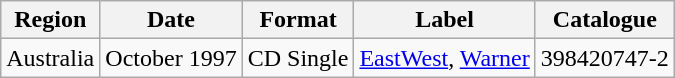<table class=wikitable>
<tr>
<th>Region</th>
<th>Date</th>
<th>Format</th>
<th>Label</th>
<th>Catalogue</th>
</tr>
<tr>
<td>Australia</td>
<td>October 1997</td>
<td>CD Single</td>
<td><a href='#'>EastWest</a>, <a href='#'>Warner</a></td>
<td>398420747-2</td>
</tr>
</table>
